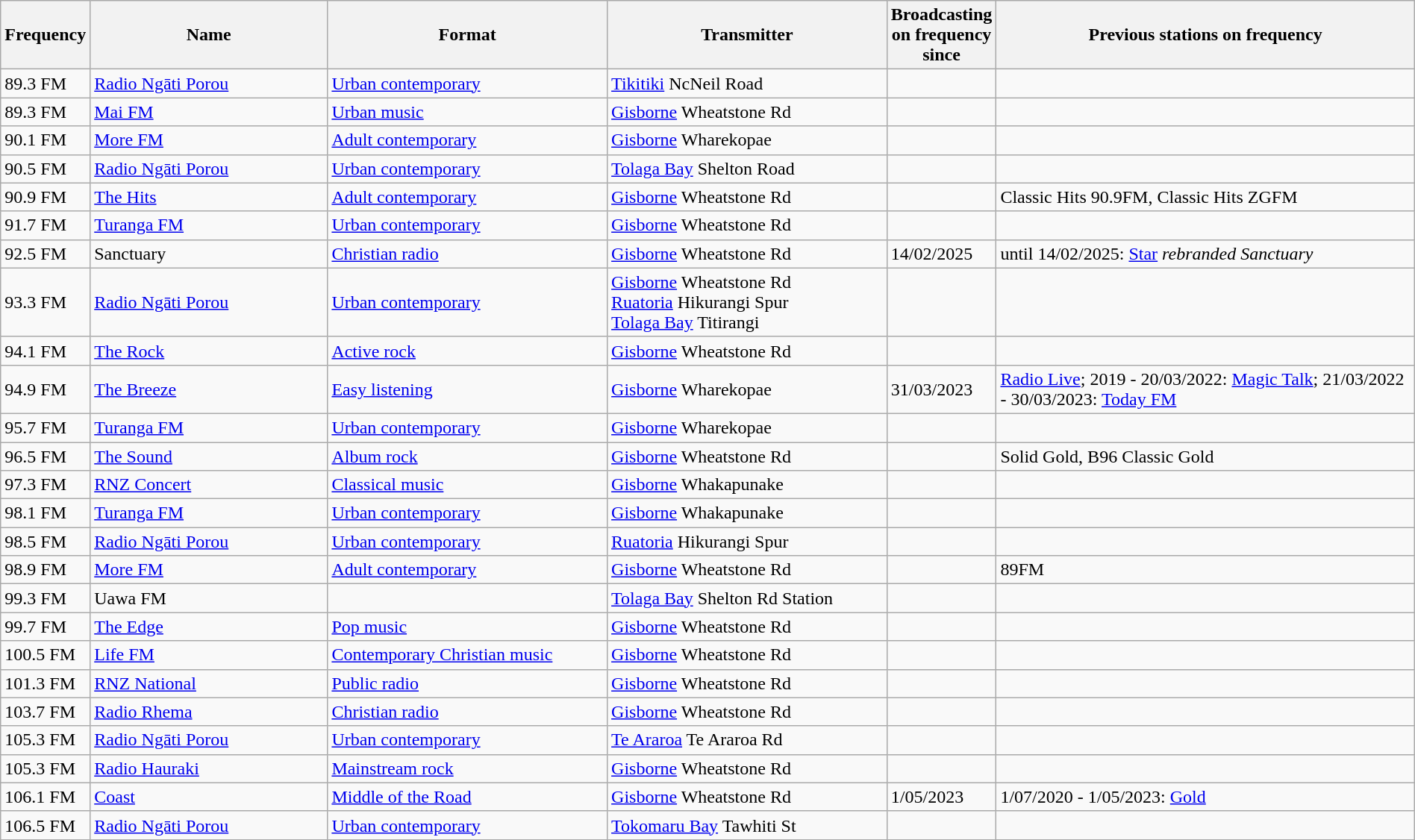<table class="wikitable sortable" width="100%">
<tr>
<th scope="col" width="04%">Frequency<br></th>
<th scope="col" width="17%">Name</th>
<th scope="col" width="20%">Format</th>
<th scope="col" width="20%">Transmitter</th>
<th scope="col" width="04%">Broadcasting on frequency since</th>
<th scope="col" width="30%" class="unsortable">Previous stations on frequency</th>
</tr>
<tr>
<td>89.3 FM</td>
<td><a href='#'>Radio Ngāti Porou</a></td>
<td><a href='#'>Urban contemporary</a></td>
<td><a href='#'>Tikitiki</a> NcNeil Road</td>
<td></td>
<td></td>
</tr>
<tr>
<td>89.3 FM</td>
<td><a href='#'>Mai FM</a></td>
<td><a href='#'>Urban music</a></td>
<td><a href='#'>Gisborne</a> Wheatstone Rd</td>
<td></td>
<td></td>
</tr>
<tr>
<td>90.1 FM</td>
<td><a href='#'>More FM</a></td>
<td><a href='#'>Adult contemporary</a></td>
<td><a href='#'>Gisborne</a>  Wharekopae</td>
<td></td>
<td></td>
</tr>
<tr>
<td>90.5 FM</td>
<td><a href='#'>Radio Ngāti Porou</a></td>
<td><a href='#'>Urban contemporary</a></td>
<td><a href='#'>Tolaga Bay</a> Shelton Road</td>
<td></td>
<td></td>
</tr>
<tr>
<td>90.9 FM</td>
<td><a href='#'>The Hits</a></td>
<td><a href='#'>Adult contemporary</a></td>
<td><a href='#'>Gisborne</a> Wheatstone Rd</td>
<td></td>
<td>Classic Hits 90.9FM, Classic Hits ZGFM</td>
</tr>
<tr>
<td>91.7 FM</td>
<td><a href='#'>Turanga FM</a></td>
<td><a href='#'>Urban contemporary</a></td>
<td><a href='#'>Gisborne</a> Wheatstone Rd</td>
<td></td>
<td></td>
</tr>
<tr>
<td>92.5 FM</td>
<td>Sanctuary</td>
<td><a href='#'>Christian radio</a></td>
<td><a href='#'>Gisborne</a> Wheatstone Rd</td>
<td>14/02/2025</td>
<td>until 14/02/2025: <a href='#'>Star</a> <em>rebranded Sanctuary</em></td>
</tr>
<tr>
<td>93.3 FM</td>
<td><a href='#'>Radio Ngāti Porou</a></td>
<td><a href='#'>Urban contemporary</a></td>
<td><a href='#'>Gisborne</a> Wheatstone Rd <br> <a href='#'>Ruatoria</a> Hikurangi Spur <br> <a href='#'>Tolaga Bay</a> Titirangi</td>
<td></td>
<td></td>
</tr>
<tr>
<td>94.1 FM</td>
<td><a href='#'>The Rock</a></td>
<td><a href='#'>Active rock</a></td>
<td><a href='#'>Gisborne</a> Wheatstone Rd</td>
<td></td>
<td></td>
</tr>
<tr>
<td>94.9 FM</td>
<td><a href='#'>The Breeze</a></td>
<td><a href='#'>Easy listening</a></td>
<td><a href='#'>Gisborne</a>  Wharekopae</td>
<td>31/03/2023</td>
<td><a href='#'>Radio Live</a>; 2019 - 20/03/2022: <a href='#'>Magic Talk</a>; 21/03/2022 - 30/03/2023: <a href='#'>Today FM</a></td>
</tr>
<tr>
<td>95.7 FM</td>
<td><a href='#'>Turanga FM</a></td>
<td><a href='#'>Urban contemporary</a></td>
<td><a href='#'>Gisborne</a>  Wharekopae</td>
<td></td>
<td></td>
</tr>
<tr>
<td>96.5 FM</td>
<td><a href='#'>The Sound</a></td>
<td><a href='#'>Album rock</a></td>
<td><a href='#'>Gisborne</a> Wheatstone Rd</td>
<td></td>
<td>Solid Gold, B96 Classic Gold</td>
</tr>
<tr>
<td>97.3 FM</td>
<td><a href='#'>RNZ Concert</a></td>
<td><a href='#'>Classical music</a></td>
<td><a href='#'>Gisborne</a> Whakapunake</td>
<td></td>
<td></td>
</tr>
<tr>
<td>98.1 FM</td>
<td><a href='#'>Turanga FM</a></td>
<td><a href='#'>Urban contemporary</a></td>
<td><a href='#'>Gisborne</a> Whakapunake</td>
<td></td>
<td></td>
</tr>
<tr>
<td>98.5 FM</td>
<td><a href='#'>Radio Ngāti Porou</a></td>
<td><a href='#'>Urban contemporary</a></td>
<td><a href='#'>Ruatoria</a> Hikurangi Spur</td>
<td></td>
<td></td>
</tr>
<tr>
<td>98.9 FM</td>
<td><a href='#'>More FM</a></td>
<td><a href='#'>Adult contemporary</a></td>
<td><a href='#'>Gisborne</a> Wheatstone Rd</td>
<td></td>
<td>89FM</td>
</tr>
<tr>
<td>99.3 FM</td>
<td>Uawa FM</td>
<td></td>
<td><a href='#'>Tolaga Bay</a> Shelton Rd Station</td>
<td></td>
<td></td>
</tr>
<tr>
<td>99.7 FM</td>
<td><a href='#'>The Edge</a></td>
<td><a href='#'>Pop music</a></td>
<td><a href='#'>Gisborne</a> Wheatstone Rd</td>
<td></td>
<td></td>
</tr>
<tr>
<td>100.5 FM</td>
<td><a href='#'>Life FM</a></td>
<td><a href='#'>Contemporary Christian music</a></td>
<td><a href='#'>Gisborne</a> Wheatstone Rd</td>
<td></td>
<td></td>
</tr>
<tr>
<td>101.3 FM</td>
<td><a href='#'>RNZ National</a></td>
<td><a href='#'>Public radio</a></td>
<td><a href='#'>Gisborne</a> Wheatstone Rd</td>
<td></td>
<td></td>
</tr>
<tr>
<td>103.7 FM</td>
<td><a href='#'>Radio Rhema</a></td>
<td><a href='#'>Christian radio</a></td>
<td><a href='#'>Gisborne</a> Wheatstone Rd</td>
<td></td>
<td></td>
</tr>
<tr>
<td>105.3 FM</td>
<td><a href='#'>Radio Ngāti Porou</a></td>
<td><a href='#'>Urban contemporary</a></td>
<td><a href='#'>Te Araroa</a> Te Araroa Rd</td>
<td></td>
<td></td>
</tr>
<tr>
<td>105.3 FM</td>
<td><a href='#'>Radio Hauraki</a></td>
<td><a href='#'>Mainstream rock</a></td>
<td><a href='#'>Gisborne</a> Wheatstone Rd</td>
<td></td>
<td></td>
</tr>
<tr>
<td>106.1 FM</td>
<td><a href='#'>Coast</a></td>
<td><a href='#'>Middle of the Road</a></td>
<td><a href='#'>Gisborne</a> Wheatstone Rd</td>
<td>1/05/2023</td>
<td>1/07/2020 - 1/05/2023: <a href='#'>Gold</a></td>
</tr>
<tr>
<td>106.5 FM</td>
<td><a href='#'>Radio Ngāti Porou</a></td>
<td><a href='#'>Urban contemporary</a></td>
<td><a href='#'>Tokomaru Bay</a> Tawhiti St</td>
<td></td>
<td></td>
</tr>
<tr>
</tr>
</table>
